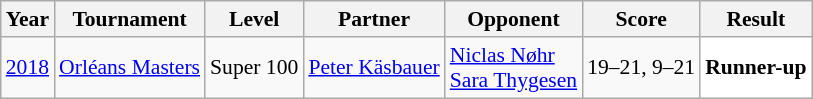<table class="sortable wikitable" style="font-size: 90%;">
<tr>
<th>Year</th>
<th>Tournament</th>
<th>Level</th>
<th>Partner</th>
<th>Opponent</th>
<th>Score</th>
<th>Result</th>
</tr>
<tr>
<td align="center"><a href='#'>2018</a></td>
<td align="left"><a href='#'>Orléans Masters</a></td>
<td align="left">Super 100</td>
<td align="left"> <a href='#'>Peter Käsbauer</a></td>
<td align="left"> <a href='#'>Niclas Nøhr</a><br> <a href='#'>Sara Thygesen</a></td>
<td align="left">19–21, 9–21</td>
<td style="text-align:left; background:white"> <strong>Runner-up</strong></td>
</tr>
</table>
